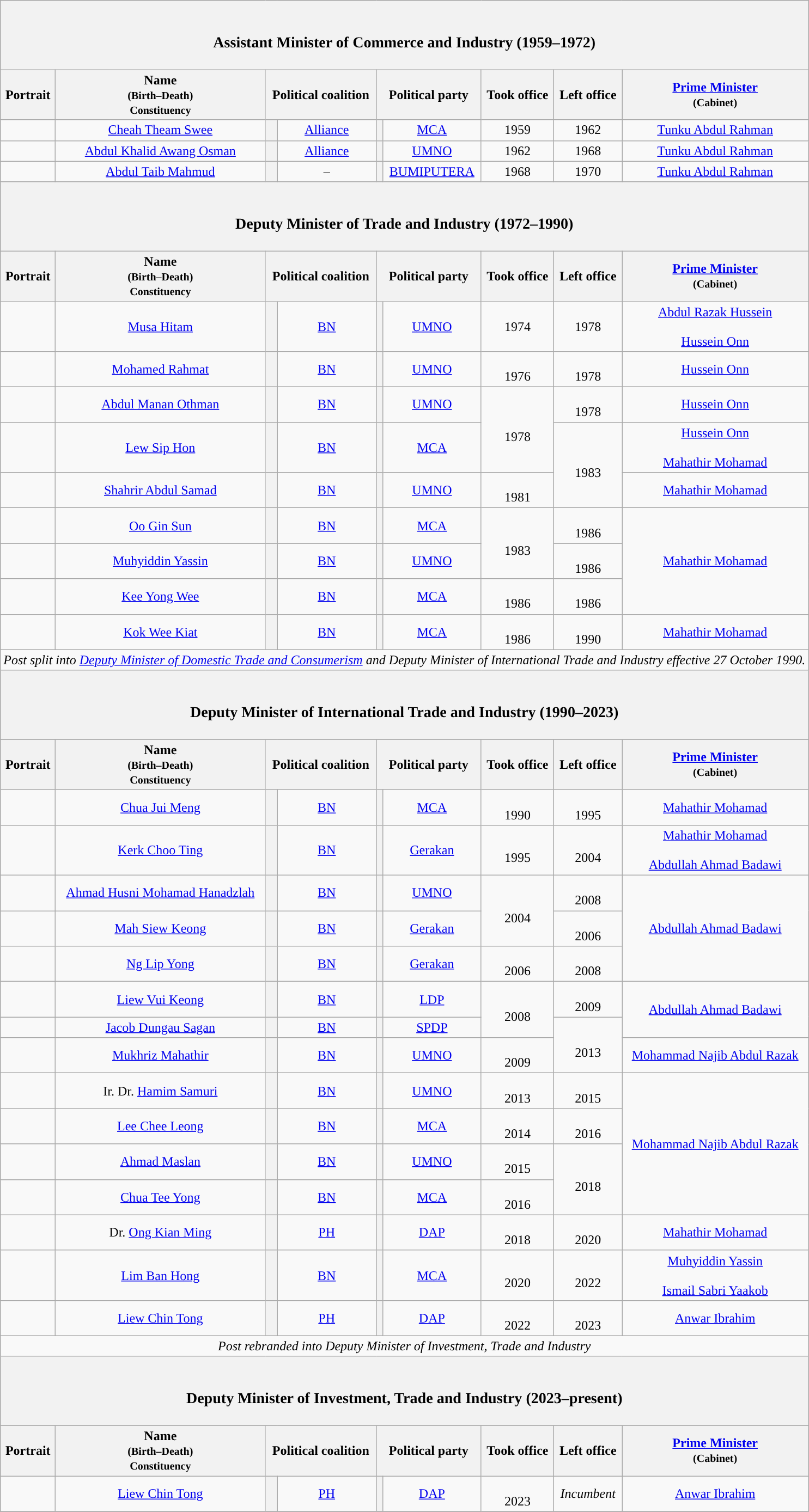<table class="wikitable" style="text-align:center;">
<tr>
<th colspan="9"><br><h3>Assistant Minister of Commerce and Industry (1959–1972)</h3></th>
</tr>
<tr>
<th>Portrait</th>
<th>Name<br><small>(Birth–Death)<br>Constituency</small></th>
<th colspan="2">Political coalition</th>
<th colspan="2">Political party</th>
<th>Took office</th>
<th>Left office</th>
<th><a href='#'>Prime Minister</a><br><small>(Cabinet)</small></th>
</tr>
<tr>
<td></td>
<td><a href='#'>Cheah Theam Swee</a><br></td>
<th style="background:"></th>
<td><a href='#'>Alliance</a></td>
<th style="background:"></th>
<td><a href='#'>MCA</a></td>
<td>1959</td>
<td>1962</td>
<td><a href='#'>Tunku Abdul Rahman</a><br></td>
</tr>
<tr>
<td></td>
<td><a href='#'>Abdul Khalid Awang Osman</a><br></td>
<th style="background:"></th>
<td><a href='#'>Alliance</a></td>
<th style="background:"></th>
<td><a href='#'>UMNO</a></td>
<td>1962</td>
<td>1968</td>
<td><a href='#'>Tunku Abdul Rahman</a><br></td>
</tr>
<tr>
<td></td>
<td><a href='#'>Abdul Taib Mahmud</a><br></td>
<th style="background:"></th>
<td>–</td>
<th style="background:"></th>
<td><a href='#'>BUMIPUTERA</a></td>
<td>1968</td>
<td>1970</td>
<td><a href='#'>Tunku Abdul Rahman</a><br></td>
</tr>
<tr>
<th colspan="9"><br><h3>Deputy Minister of Trade and Industry (1972–1990)</h3></th>
</tr>
<tr>
<th>Portrait</th>
<th>Name<br><small>(Birth–Death)<br>Constituency</small></th>
<th colspan="2">Political coalition</th>
<th colspan="2">Political party</th>
<th>Took office</th>
<th>Left office</th>
<th><a href='#'>Prime Minister</a><br><small>(Cabinet)</small></th>
</tr>
<tr>
<td></td>
<td><a href='#'>Musa Hitam</a><br></td>
<th style="background:"></th>
<td><a href='#'>BN</a></td>
<th style="background:"></th>
<td><a href='#'>UMNO</a></td>
<td>1974</td>
<td>1978</td>
<td><a href='#'>Abdul Razak Hussein</a><br><br><a href='#'>Hussein Onn</a><br></td>
</tr>
<tr>
<td></td>
<td><a href='#'>Mohamed Rahmat</a><br></td>
<th style="background:"></th>
<td><a href='#'>BN</a></td>
<th style="background:"></th>
<td><a href='#'>UMNO</a></td>
<td><br>1976</td>
<td><br>1978</td>
<td><a href='#'>Hussein Onn</a><br></td>
</tr>
<tr>
<td></td>
<td><a href='#'>Abdul Manan Othman</a><br></td>
<th style="background:"></th>
<td><a href='#'>BN</a></td>
<th style="background:"></th>
<td><a href='#'>UMNO</a></td>
<td rowspan="2"><br>1978</td>
<td><br>1978</td>
<td><a href='#'>Hussein Onn</a><br></td>
</tr>
<tr>
<td></td>
<td><a href='#'>Lew Sip Hon</a><br></td>
<th style="background:"></th>
<td><a href='#'>BN</a></td>
<th style="background:"></th>
<td><a href='#'>MCA</a></td>
<td rowspan="2"><br>1983</td>
<td><a href='#'>Hussein Onn</a><br><br><a href='#'>Mahathir Mohamad</a><br></td>
</tr>
<tr>
<td></td>
<td><a href='#'>Shahrir Abdul Samad</a><br></td>
<th style="background:"></th>
<td><a href='#'>BN</a></td>
<th style="background:"></th>
<td><a href='#'>UMNO</a></td>
<td><br>1981</td>
<td><a href='#'>Mahathir Mohamad</a><br></td>
</tr>
<tr>
<td></td>
<td><a href='#'>Oo Gin Sun</a><br></td>
<th style="background:"></th>
<td><a href='#'>BN</a></td>
<th style="background:"></th>
<td><a href='#'>MCA</a></td>
<td rowspan="2"><br>1983</td>
<td><br>1986</td>
<td rowspan="3"><a href='#'>Mahathir Mohamad</a><br></td>
</tr>
<tr>
<td></td>
<td><a href='#'>Muhyiddin Yassin</a><br></td>
<th style="background:"></th>
<td><a href='#'>BN</a></td>
<th style="background:"></th>
<td><a href='#'>UMNO</a></td>
<td><br>1986</td>
</tr>
<tr>
<td></td>
<td><a href='#'>Kee Yong Wee</a><br></td>
<th style="background:"></th>
<td><a href='#'>BN</a></td>
<th style="background:"></th>
<td><a href='#'>MCA</a></td>
<td><br>1986</td>
<td><br>1986</td>
</tr>
<tr>
<td></td>
<td><a href='#'>Kok Wee Kiat</a><br></td>
<th style="background:"></th>
<td><a href='#'>BN</a></td>
<th style="background:"></th>
<td><a href='#'>MCA</a></td>
<td><br>1986</td>
<td><br>1990</td>
<td><a href='#'>Mahathir Mohamad</a><br></td>
</tr>
<tr>
<td colspan="9"><em>Post split into <a href='#'>Deputy Minister of Domestic Trade and Consumerism</a> and Deputy Minister of International Trade and Industry effective 27 October 1990.</em></td>
</tr>
<tr>
<th colspan="9"><br><h3>Deputy Minister of International Trade and Industry (1990–2023)</h3></th>
</tr>
<tr>
<th>Portrait</th>
<th>Name<br><small>(Birth–Death)<br>Constituency</small></th>
<th colspan="2">Political coalition</th>
<th colspan="2">Political party</th>
<th>Took office</th>
<th>Left office</th>
<th><a href='#'>Prime Minister</a><br><small>(Cabinet)</small></th>
</tr>
<tr>
<td></td>
<td><a href='#'>Chua Jui Meng</a><br></td>
<th style="background:"></th>
<td><a href='#'>BN</a></td>
<th style="background:"></th>
<td><a href='#'>MCA</a></td>
<td><br>1990</td>
<td><br>1995</td>
<td><a href='#'>Mahathir Mohamad</a><br></td>
</tr>
<tr>
<td></td>
<td><a href='#'>Kerk Choo Ting</a><br></td>
<th style="background:"></th>
<td><a href='#'>BN</a></td>
<th style="background:"></th>
<td><a href='#'>Gerakan</a></td>
<td><br>1995</td>
<td><br>2004</td>
<td><a href='#'>Mahathir Mohamad</a><br><br><a href='#'>Abdullah Ahmad Badawi</a><br></td>
</tr>
<tr>
<td></td>
<td><a href='#'>Ahmad Husni Mohamad Hanadzlah</a><br></td>
<th style="background:"></th>
<td><a href='#'>BN</a></td>
<th style="background:"></th>
<td><a href='#'>UMNO</a></td>
<td rowspan="2"><br>2004</td>
<td><br>2008</td>
<td rowspan="3"><a href='#'>Abdullah Ahmad Badawi</a><br></td>
</tr>
<tr>
<td></td>
<td><a href='#'>Mah Siew Keong</a><br></td>
<th style="background:"></th>
<td><a href='#'>BN</a></td>
<th style="background:"></th>
<td><a href='#'>Gerakan</a></td>
<td><br>2006</td>
</tr>
<tr>
<td></td>
<td><a href='#'>Ng Lip Yong</a><br></td>
<th style="background:"></th>
<td><a href='#'>BN</a></td>
<th style="background:"></th>
<td><a href='#'>Gerakan</a></td>
<td><br>2006</td>
<td><br>2008</td>
</tr>
<tr>
<td></td>
<td><a href='#'>Liew Vui Keong</a><br></td>
<th style="background:"></th>
<td><a href='#'>BN</a></td>
<th style="background:"></th>
<td><a href='#'>LDP</a></td>
<td rowspan="2"><br>2008</td>
<td><br>2009</td>
<td rowspan="2"><a href='#'>Abdullah Ahmad Badawi</a><br></td>
</tr>
<tr>
<td></td>
<td><a href='#'>Jacob Dungau Sagan</a><br></td>
<th style="background:"></th>
<td><a href='#'>BN</a></td>
<th style="background:"></th>
<td><a href='#'>SPDP</a></td>
<td rowspan="2"><br>2013</td>
</tr>
<tr>
<td></td>
<td><a href='#'>Mukhriz Mahathir</a><br></td>
<th style="background:"></th>
<td><a href='#'>BN</a></td>
<th style="background:"></th>
<td><a href='#'>UMNO</a></td>
<td><br>2009</td>
<td><a href='#'>Mohammad Najib Abdul Razak</a><br></td>
</tr>
<tr>
<td></td>
<td>Ir. Dr. <a href='#'>Hamim Samuri</a><br></td>
<th style="background:"></th>
<td><a href='#'>BN</a></td>
<th style="background:"></th>
<td><a href='#'>UMNO</a></td>
<td><br>2013</td>
<td><br>2015</td>
<td rowspan="4"><a href='#'>Mohammad Najib Abdul Razak</a><br></td>
</tr>
<tr>
<td></td>
<td><a href='#'>Lee Chee Leong</a><br></td>
<th style="background:"></th>
<td><a href='#'>BN</a></td>
<th style="background:"></th>
<td><a href='#'>MCA</a></td>
<td><br>2014</td>
<td><br>2016</td>
</tr>
<tr>
<td></td>
<td><a href='#'>Ahmad Maslan</a><br></td>
<th style="background:"></th>
<td><a href='#'>BN</a></td>
<th style="background:"></th>
<td><a href='#'>UMNO</a></td>
<td><br>2015</td>
<td rowspan="2"><br>2018</td>
</tr>
<tr>
<td></td>
<td><a href='#'>Chua Tee Yong</a><br></td>
<th style="background:"></th>
<td><a href='#'>BN</a></td>
<th style="background:"></th>
<td><a href='#'>MCA</a></td>
<td><br>2016</td>
</tr>
<tr>
<td></td>
<td>Dr. <a href='#'>Ong Kian Ming</a><br></td>
<th style="background:"></th>
<td><a href='#'>PH</a></td>
<th style="background:"></th>
<td><a href='#'>DAP</a></td>
<td><br>2018</td>
<td><br>2020</td>
<td><a href='#'>Mahathir Mohamad</a><br></td>
</tr>
<tr>
<td></td>
<td><a href='#'>Lim Ban Hong</a><br></td>
<th style="background:"></th>
<td><a href='#'>BN</a></td>
<th style="background:"></th>
<td><a href='#'>MCA</a></td>
<td><br>2020</td>
<td><br>2022</td>
<td><a href='#'>Muhyiddin Yassin</a><br><br><a href='#'>Ismail Sabri Yaakob</a><br></td>
</tr>
<tr>
<td></td>
<td><a href='#'>Liew Chin Tong</a><br></td>
<th style="background:"></th>
<td><a href='#'>PH</a></td>
<th style="background:"></th>
<td><a href='#'>DAP</a></td>
<td><br>2022</td>
<td><br>2023</td>
<td><a href='#'>Anwar Ibrahim</a><br></td>
</tr>
<tr>
<td colspan="9"><em>Post rebranded into Deputy Minister of Investment, Trade and Industry</em></td>
</tr>
<tr>
<th colspan="9"><br><h3>Deputy Minister of Investment, Trade and Industry (2023–present)</h3></th>
</tr>
<tr>
<th>Portrait</th>
<th>Name<br><small>(Birth–Death)<br>Constituency</small></th>
<th colspan="2">Political coalition</th>
<th colspan="2">Political party</th>
<th>Took office</th>
<th>Left office</th>
<th><a href='#'>Prime Minister</a><br><small>(Cabinet)</small></th>
</tr>
<tr>
<td></td>
<td><a href='#'>Liew Chin Tong</a><br></td>
<th style="background:"></th>
<td><a href='#'>PH</a></td>
<th style="background:"></th>
<td><a href='#'>DAP</a></td>
<td><br>2023</td>
<td><em>Incumbent</em></td>
<td><a href='#'>Anwar Ibrahim</a><br></td>
</tr>
<tr>
</tr>
</table>
